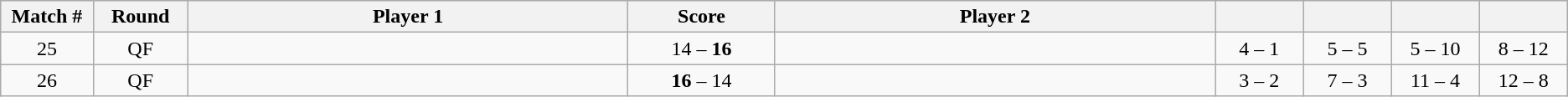<table class="wikitable">
<tr>
<th width="2%">Match #</th>
<th width="2%">Round</th>
<th width="15%">Player 1</th>
<th width="5%">Score</th>
<th width="15%">Player 2</th>
<th width="3%"></th>
<th width="3%"></th>
<th width="3%"></th>
<th width="3%"></th>
</tr>
<tr style=text-align:center;"background:#;">
<td>25</td>
<td>QF</td>
<td></td>
<td>14 – <strong>16</strong></td>
<td></td>
<td>4 – 1</td>
<td>5 – 5</td>
<td>5 – 10</td>
<td>8 – 12</td>
</tr>
<tr style=text-align:center;"background:#;">
<td>26</td>
<td>QF</td>
<td></td>
<td><strong>16</strong> – 14</td>
<td></td>
<td>3 – 2</td>
<td>7 – 3</td>
<td>11 – 4</td>
<td>12 – 8</td>
</tr>
</table>
